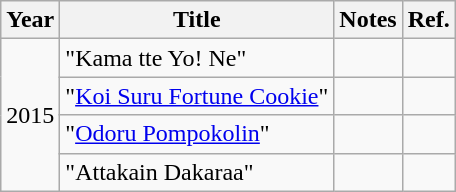<table class="wikitable">
<tr>
<th>Year</th>
<th>Title</th>
<th>Notes</th>
<th>Ref.</th>
</tr>
<tr>
<td rowspan="4">2015</td>
<td>"Kama tte Yo! Ne"</td>
<td></td>
<td></td>
</tr>
<tr>
<td>"<a href='#'>Koi Suru Fortune Cookie</a>"</td>
<td></td>
<td></td>
</tr>
<tr>
<td>"<a href='#'>Odoru Pompokolin</a>"</td>
<td></td>
<td></td>
</tr>
<tr>
<td>"Attakain Dakaraa"</td>
<td></td>
<td></td>
</tr>
</table>
